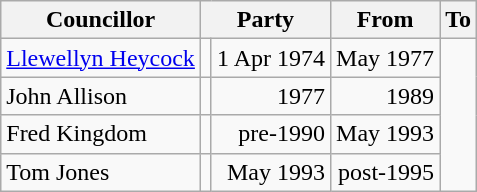<table class=wikitable>
<tr>
<th>Councillor</th>
<th colspan=2>Party</th>
<th>From</th>
<th>To</th>
</tr>
<tr>
<td><a href='#'>Llewellyn Heycock</a></td>
<td></td>
<td align=right>1 Apr 1974</td>
<td align=right>May 1977</td>
</tr>
<tr>
<td>John Allison</td>
<td></td>
<td align=right>1977</td>
<td align=right>1989</td>
</tr>
<tr>
<td>Fred Kingdom</td>
<td></td>
<td align=right>pre-1990</td>
<td align=right>May 1993</td>
</tr>
<tr>
<td>Tom Jones</td>
<td></td>
<td align=right>May 1993</td>
<td align=right>post-1995</td>
</tr>
</table>
